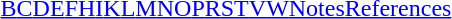<table id="toc" class="toc" summary="Class" align="center" style="text-align:center;">
<tr>
<th></th>
</tr>
<tr>
<td><a href='#'>B</a><a href='#'>C</a><a href='#'>D</a><a href='#'>E</a><a href='#'>F</a><a href='#'>H</a><a href='#'>I</a><a href='#'>K</a><a href='#'>L</a><a href='#'>M</a><a href='#'>N</a><a href='#'>O</a><a href='#'>P</a><a href='#'>R</a><a href='#'>S</a><a href='#'>T</a><a href='#'>V</a><a href='#'>W</a><a href='#'>Notes</a><a href='#'>References</a></td>
</tr>
</table>
